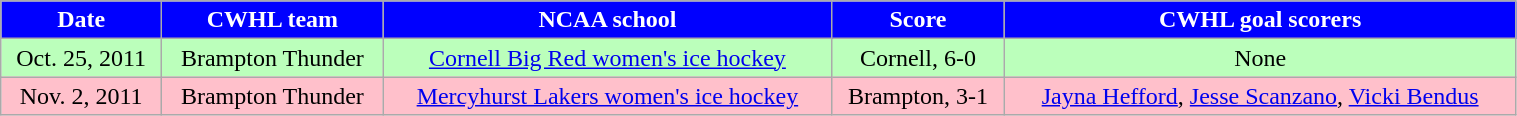<table class="wikitable" width="80%">
<tr style="text-align:center; background:blue; color:#fff;">
<td><strong>Date</strong></td>
<td><strong>CWHL team</strong></td>
<td><strong>NCAA school</strong></td>
<td><strong>Score</strong></td>
<td><strong>CWHL goal scorers</strong></td>
</tr>
<tr style="text-align:center;" bgcolor="bbffbb">
<td>Oct. 25, 2011</td>
<td>Brampton Thunder</td>
<td><a href='#'>Cornell Big Red women's ice hockey</a></td>
<td>Cornell, 6-0</td>
<td>None</td>
</tr>
<tr align="center" bgcolor="pink">
<td>Nov. 2, 2011</td>
<td>Brampton Thunder</td>
<td><a href='#'>Mercyhurst Lakers women's ice hockey</a></td>
<td>Brampton, 3-1</td>
<td><a href='#'>Jayna Hefford</a>, <a href='#'>Jesse Scanzano</a>, <a href='#'>Vicki Bendus</a></td>
</tr>
</table>
